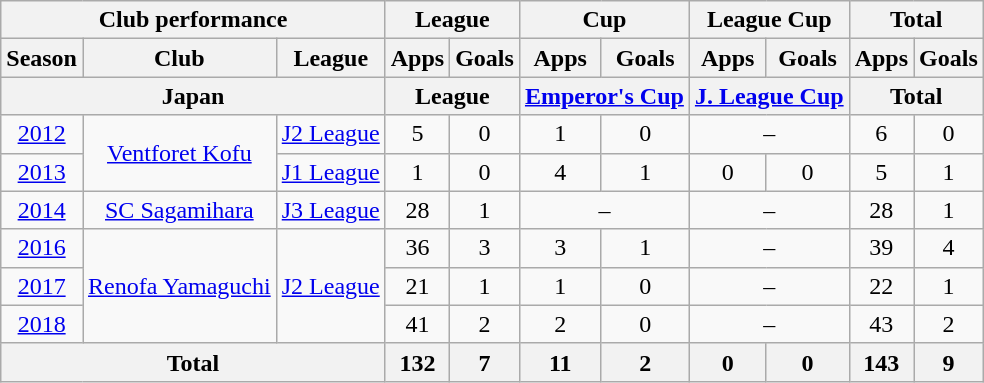<table class="wikitable" style="text-align:center;">
<tr>
<th colspan=3>Club performance</th>
<th colspan=2>League</th>
<th colspan=2>Cup</th>
<th colspan=2>League Cup</th>
<th colspan=2>Total</th>
</tr>
<tr>
<th>Season</th>
<th>Club</th>
<th>League</th>
<th>Apps</th>
<th>Goals</th>
<th>Apps</th>
<th>Goals</th>
<th>Apps</th>
<th>Goals</th>
<th>Apps</th>
<th>Goals</th>
</tr>
<tr>
<th colspan=3>Japan</th>
<th colspan=2>League</th>
<th colspan=2><a href='#'>Emperor's Cup</a></th>
<th colspan=2><a href='#'>J. League Cup</a></th>
<th colspan=2>Total</th>
</tr>
<tr>
<td><a href='#'>2012</a></td>
<td rowspan="2"><a href='#'>Ventforet Kofu</a></td>
<td><a href='#'>J2 League</a></td>
<td>5</td>
<td>0</td>
<td>1</td>
<td>0</td>
<td colspan="2">–</td>
<td>6</td>
<td>0</td>
</tr>
<tr>
<td><a href='#'>2013</a></td>
<td><a href='#'>J1 League</a></td>
<td>1</td>
<td>0</td>
<td>4</td>
<td>1</td>
<td>0</td>
<td>0</td>
<td>5</td>
<td>1</td>
</tr>
<tr>
<td><a href='#'>2014</a></td>
<td><a href='#'>SC Sagamihara</a></td>
<td><a href='#'>J3 League</a></td>
<td>28</td>
<td>1</td>
<td colspan="2">–</td>
<td colspan="2">–</td>
<td>28</td>
<td>1</td>
</tr>
<tr>
<td><a href='#'>2016</a></td>
<td rowspan="3"><a href='#'>Renofa Yamaguchi</a></td>
<td rowspan="3"><a href='#'>J2 League</a></td>
<td>36</td>
<td>3</td>
<td>3</td>
<td>1</td>
<td colspan="2">–</td>
<td>39</td>
<td>4</td>
</tr>
<tr>
<td><a href='#'>2017</a></td>
<td>21</td>
<td>1</td>
<td>1</td>
<td>0</td>
<td colspan="2">–</td>
<td>22</td>
<td>1</td>
</tr>
<tr>
<td><a href='#'>2018</a></td>
<td>41</td>
<td>2</td>
<td>2</td>
<td>0</td>
<td colspan="2">–</td>
<td>43</td>
<td>2</td>
</tr>
<tr>
<th colspan=3>Total</th>
<th>132</th>
<th>7</th>
<th>11</th>
<th>2</th>
<th>0</th>
<th>0</th>
<th>143</th>
<th>9</th>
</tr>
</table>
